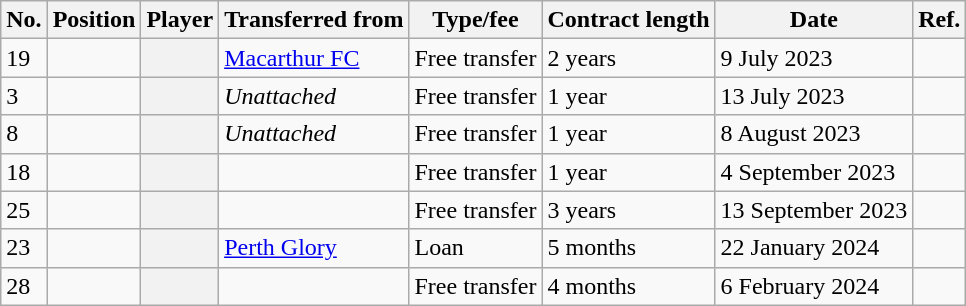<table class="wikitable plainrowheaders sortable" style="text-align:center; text-align:left">
<tr>
<th scope="col">No.</th>
<th scope="col">Position</th>
<th scope="col">Player</th>
<th scope="col">Transferred from</th>
<th scope="col">Type/fee</th>
<th scope="col">Contract length</th>
<th scope="col">Date</th>
<th class="unsortable" scope="col">Ref.</th>
</tr>
<tr>
<td>19</td>
<td></td>
<th scope="row"></th>
<td><a href='#'>Macarthur FC</a></td>
<td>Free transfer</td>
<td>2 years</td>
<td>9 July 2023</td>
<td></td>
</tr>
<tr>
<td>3</td>
<td></td>
<th scope="row"></th>
<td><em>Unattached</em></td>
<td>Free transfer</td>
<td>1 year</td>
<td>13 July 2023</td>
<td></td>
</tr>
<tr>
<td>8</td>
<td></td>
<th scope="row"></th>
<td><em>Unattached</em></td>
<td>Free transfer</td>
<td>1 year</td>
<td>8 August 2023</td>
<td></td>
</tr>
<tr>
<td>18</td>
<td></td>
<th scope="row"></th>
<td></td>
<td>Free transfer</td>
<td>1 year</td>
<td>4 September 2023</td>
<td></td>
</tr>
<tr>
<td>25</td>
<td></td>
<th scope="row"></th>
<td></td>
<td>Free transfer</td>
<td>3 years</td>
<td>13 September 2023</td>
<td></td>
</tr>
<tr>
<td>23</td>
<td></td>
<th scope="row"></th>
<td><a href='#'>Perth Glory</a></td>
<td>Loan</td>
<td>5 months</td>
<td>22 January 2024</td>
<td></td>
</tr>
<tr>
<td>28</td>
<td></td>
<th scope="row"></th>
<td></td>
<td>Free transfer</td>
<td>4 months</td>
<td>6 February 2024</td>
<td></td>
</tr>
</table>
